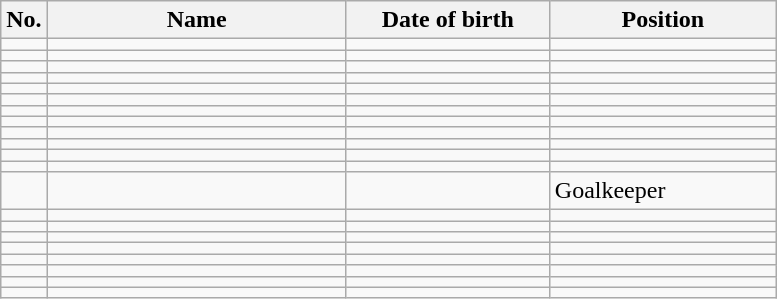<table class="wikitable sortable" style=font-size:100%; text-align:center;>
<tr>
<th>No.</th>
<th style=width:12em>Name</th>
<th style=width:8em>Date of birth</th>
<th style=width:9em>Position</th>
</tr>
<tr>
<td></td>
<td align=left></td>
<td align=right></td>
<td></td>
</tr>
<tr>
<td></td>
<td align=left></td>
<td align=right></td>
<td></td>
</tr>
<tr>
<td></td>
<td align=left></td>
<td align=right></td>
<td></td>
</tr>
<tr>
<td></td>
<td align=left></td>
<td align=right></td>
<td></td>
</tr>
<tr>
<td></td>
<td align=left></td>
<td align=right></td>
<td></td>
</tr>
<tr>
<td></td>
<td align=left></td>
<td align=right></td>
<td></td>
</tr>
<tr>
<td></td>
<td align=left></td>
<td align=right></td>
<td></td>
</tr>
<tr>
<td></td>
<td align=left></td>
<td align=right></td>
<td></td>
</tr>
<tr>
<td></td>
<td align=left></td>
<td align=right></td>
<td></td>
</tr>
<tr>
<td></td>
<td align=left></td>
<td align=right></td>
<td></td>
</tr>
<tr>
<td></td>
<td align=left></td>
<td align=right></td>
<td></td>
</tr>
<tr>
<td></td>
<td align=left></td>
<td align=right></td>
<td></td>
</tr>
<tr>
<td></td>
<td align=left></td>
<td align=right></td>
<td>Goalkeeper</td>
</tr>
<tr>
<td></td>
<td align=left></td>
<td align=right></td>
<td></td>
</tr>
<tr>
<td></td>
<td align=left></td>
<td align=right></td>
<td></td>
</tr>
<tr>
<td></td>
<td align=left></td>
<td align=right></td>
<td></td>
</tr>
<tr>
<td></td>
<td align=left></td>
<td align=right></td>
<td></td>
</tr>
<tr>
<td></td>
<td align=left></td>
<td align=right></td>
<td></td>
</tr>
<tr>
<td></td>
<td align=left></td>
<td align=right></td>
<td></td>
</tr>
<tr>
<td></td>
<td align=left></td>
<td align=right></td>
<td></td>
</tr>
<tr>
<td></td>
<td align=left></td>
<td align=right></td>
<td></td>
</tr>
</table>
